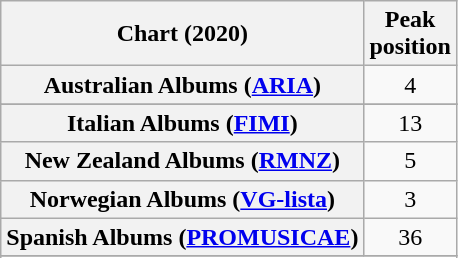<table class="wikitable sortable plainrowheaders" style="text-align:center">
<tr>
<th scope="col">Chart (2020)</th>
<th scope="col">Peak<br>position</th>
</tr>
<tr>
<th scope="row">Australian Albums (<a href='#'>ARIA</a>)</th>
<td>4</td>
</tr>
<tr>
</tr>
<tr>
</tr>
<tr>
</tr>
<tr>
</tr>
<tr>
</tr>
<tr>
</tr>
<tr>
</tr>
<tr>
</tr>
<tr>
</tr>
<tr>
</tr>
<tr>
<th scope="row">Italian Albums (<a href='#'>FIMI</a>)</th>
<td>13</td>
</tr>
<tr>
<th scope="row">New Zealand Albums (<a href='#'>RMNZ</a>)</th>
<td>5</td>
</tr>
<tr>
<th scope="row">Norwegian Albums (<a href='#'>VG-lista</a>)</th>
<td>3</td>
</tr>
<tr>
<th scope="row">Spanish Albums (<a href='#'>PROMUSICAE</a>)</th>
<td>36</td>
</tr>
<tr>
</tr>
<tr>
</tr>
<tr>
</tr>
<tr>
</tr>
</table>
